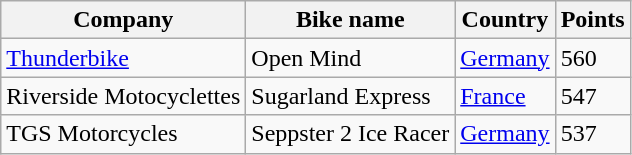<table class="wikitable" border="1">
<tr>
<th>Company</th>
<th>Bike name</th>
<th>Country</th>
<th>Points</th>
</tr>
<tr>
<td><a href='#'>Thunderbike</a></td>
<td>Open Mind</td>
<td><a href='#'>Germany</a></td>
<td>560</td>
</tr>
<tr>
<td>Riverside Motocyclettes</td>
<td>Sugarland Express</td>
<td><a href='#'>France</a></td>
<td>547</td>
</tr>
<tr>
<td>TGS Motorcycles</td>
<td>Seppster 2 Ice Racer</td>
<td><a href='#'>Germany</a></td>
<td>537</td>
</tr>
</table>
